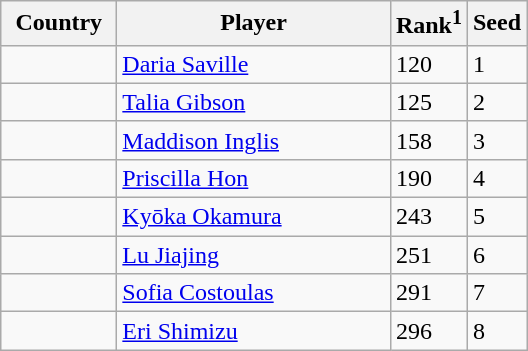<table class="sortable wikitable">
<tr>
<th width="70">Country</th>
<th width="175">Player</th>
<th>Rank<sup>1</sup></th>
<th>Seed</th>
</tr>
<tr>
<td></td>
<td><a href='#'>Daria Saville</a></td>
<td>120</td>
<td>1</td>
</tr>
<tr>
<td></td>
<td><a href='#'>Talia Gibson</a></td>
<td>125</td>
<td>2</td>
</tr>
<tr>
<td></td>
<td><a href='#'>Maddison Inglis</a></td>
<td>158</td>
<td>3</td>
</tr>
<tr>
<td></td>
<td><a href='#'>Priscilla Hon</a></td>
<td>190</td>
<td>4</td>
</tr>
<tr>
<td></td>
<td><a href='#'>Kyōka Okamura</a></td>
<td>243</td>
<td>5</td>
</tr>
<tr>
<td></td>
<td><a href='#'>Lu Jiajing</a></td>
<td>251</td>
<td>6</td>
</tr>
<tr>
<td></td>
<td><a href='#'>Sofia Costoulas</a></td>
<td>291</td>
<td>7</td>
</tr>
<tr>
<td></td>
<td><a href='#'>Eri Shimizu</a></td>
<td>296</td>
<td>8</td>
</tr>
</table>
